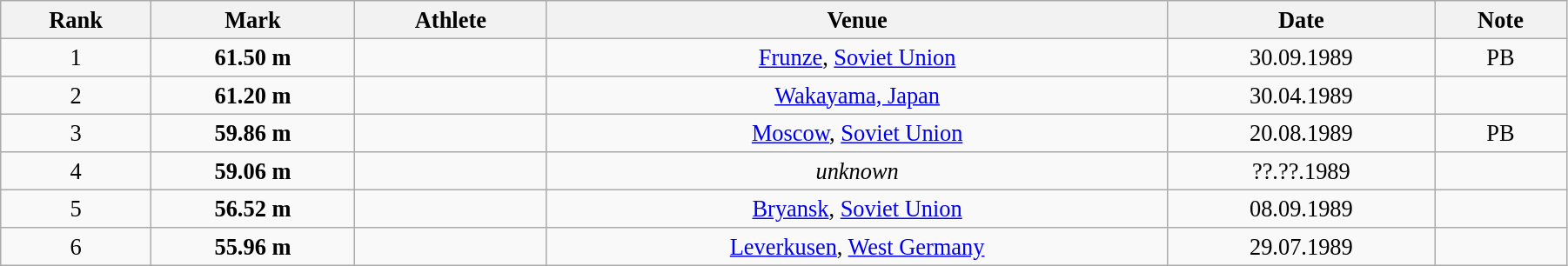<table class="wikitable" style=" text-align:center; font-size:110%;" width="95%">
<tr>
<th>Rank</th>
<th>Mark</th>
<th>Athlete</th>
<th>Venue</th>
<th>Date</th>
<th>Note</th>
</tr>
<tr>
<td>1</td>
<td><strong>61.50 m</strong></td>
<td align=left></td>
<td><a href='#'>Frunze</a>, <a href='#'>Soviet Union</a></td>
<td>30.09.1989</td>
<td>PB</td>
</tr>
<tr>
<td>2</td>
<td><strong>61.20 m</strong></td>
<td align=left></td>
<td><a href='#'>Wakayama, Japan</a></td>
<td>30.04.1989</td>
<td></td>
</tr>
<tr>
<td>3</td>
<td><strong>59.86 m</strong></td>
<td align=left></td>
<td><a href='#'>Moscow</a>, <a href='#'>Soviet Union</a></td>
<td>20.08.1989</td>
<td>PB</td>
</tr>
<tr>
<td>4</td>
<td><strong>59.06 m</strong></td>
<td align=left></td>
<td><em>unknown</em></td>
<td>??.??.1989</td>
<td></td>
</tr>
<tr>
<td>5</td>
<td><strong>56.52 m</strong></td>
<td align=left></td>
<td><a href='#'>Bryansk</a>, <a href='#'>Soviet Union</a></td>
<td>08.09.1989</td>
<td></td>
</tr>
<tr>
<td>6</td>
<td><strong>55.96 m</strong></td>
<td align=left></td>
<td><a href='#'>Leverkusen</a>, <a href='#'>West Germany</a></td>
<td>29.07.1989</td>
<td></td>
</tr>
</table>
